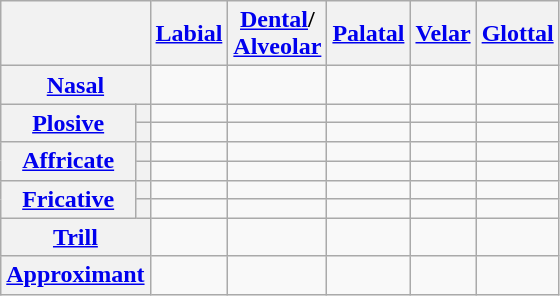<table class="wikitable" style="text-align: center;">
<tr>
<th colspan=2></th>
<th><a href='#'>Labial</a></th>
<th><a href='#'>Dental</a>/<br><a href='#'>Alveolar</a></th>
<th><a href='#'>Palatal</a></th>
<th><a href='#'>Velar</a></th>
<th><a href='#'>Glottal</a></th>
</tr>
<tr>
<th colspan=2><a href='#'>Nasal</a></th>
<td></td>
<td></td>
<td></td>
<td></td>
<td></td>
</tr>
<tr>
<th rowspan=2><a href='#'>Plosive</a></th>
<th></th>
<td></td>
<td></td>
<td></td>
<td></td>
<td></td>
</tr>
<tr>
<th></th>
<td></td>
<td></td>
<td></td>
<td></td>
<td></td>
</tr>
<tr>
<th rowspan=2><a href='#'>Affricate</a></th>
<th></th>
<td></td>
<td></td>
<td></td>
<td></td>
<td></td>
</tr>
<tr>
<th></th>
<td></td>
<td></td>
<td></td>
<td></td>
<td></td>
</tr>
<tr>
<th rowspan=2><a href='#'>Fricative</a></th>
<th></th>
<td></td>
<td></td>
<td></td>
<td></td>
<td></td>
</tr>
<tr>
<th></th>
<td></td>
<td></td>
<td></td>
<td></td>
<td></td>
</tr>
<tr>
<th colspan=2><a href='#'>Trill</a></th>
<td></td>
<td></td>
<td></td>
<td></td>
<td></td>
</tr>
<tr>
<th colspan=2><a href='#'>Approximant</a></th>
<td></td>
<td></td>
<td></td>
<td></td>
<td></td>
</tr>
</table>
